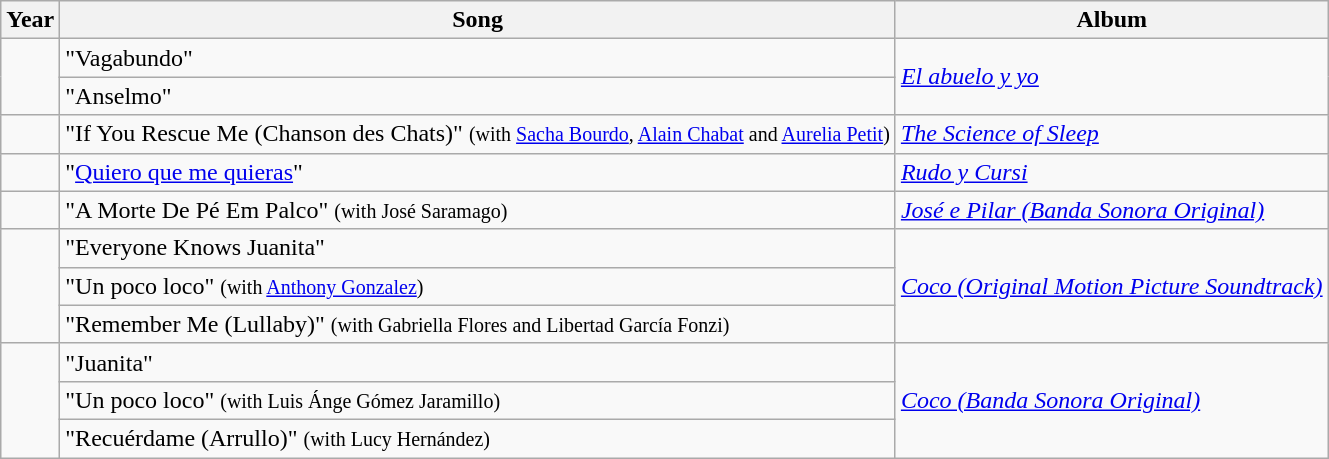<table class="wikitable">
<tr>
<th>Year</th>
<th>Song</th>
<th>Album</th>
</tr>
<tr>
<td rowspan="2"></td>
<td>"Vagabundo"</td>
<td rowspan="2"><em><a href='#'>El abuelo y yo</a></em></td>
</tr>
<tr>
<td>"Anselmo"</td>
</tr>
<tr>
<td rowspan="1"></td>
<td>"If You Rescue Me (Chanson des Chats)" <small>(with <a href='#'>Sacha Bourdo</a>, <a href='#'>Alain Chabat</a> and <a href='#'>Aurelia Petit</a>)</small></td>
<td rowspan="1"><em><a href='#'>The Science of Sleep</a></em></td>
</tr>
<tr>
<td rowspan="1"></td>
<td>"<a href='#'>Quiero que me quieras</a>"</td>
<td rowspan="1"><em><a href='#'>Rudo y Cursi</a></em></td>
</tr>
<tr>
<td rowspan="1"></td>
<td>"A Morte De Pé Em Palco" <small>(with José Saramago)</small></td>
<td rowspan="1"><em><a href='#'>José e Pilar (Banda Sonora Original)</a></em></td>
</tr>
<tr>
<td rowspan="3"></td>
<td>"Everyone Knows Juanita"</td>
<td rowspan="3"><em><a href='#'>Coco (Original Motion Picture Soundtrack)</a></em></td>
</tr>
<tr>
<td>"Un poco loco" <small>(with <a href='#'>Anthony Gonzalez</a>)</small></td>
</tr>
<tr>
<td>"Remember Me (Lullaby)" <small>(with Gabriella Flores and Libertad García Fonzi)</small></td>
</tr>
<tr>
<td rowspan="3"></td>
<td>"Juanita"</td>
<td rowspan="3"><em><a href='#'>Coco (Banda Sonora Original)</a></em></td>
</tr>
<tr>
<td>"Un poco loco" <small>(with Luis Ánge Gómez Jaramillo)</small></td>
</tr>
<tr>
<td>"Recuérdame (Arrullo)" <small>(with Lucy Hernández)</small></td>
</tr>
</table>
